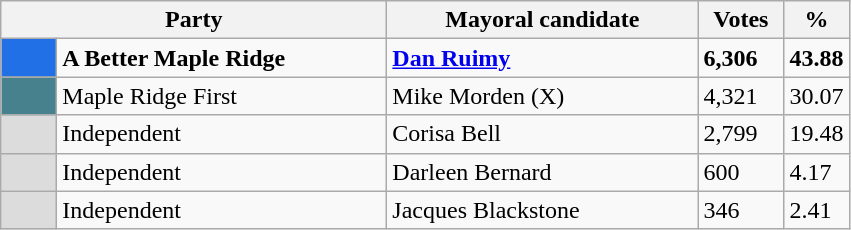<table class="wikitable">
<tr>
<th width="250px" colspan="2">Party</th>
<th width="200px">Mayoral candidate</th>
<th width="50px">Votes</th>
<th width="30px">%</th>
</tr>
<tr>
<td style="background:#2170e6;" width="30px"> </td>
<td><strong>A Better Maple Ridge</strong></td>
<td><strong><a href='#'>Dan Ruimy</a></strong> </td>
<td><strong>6,306</strong></td>
<td><strong>43.88</strong></td>
</tr>
<tr>
<td style="background:#48818e;" width="30px"> </td>
<td>Maple Ridge First</td>
<td>Mike Morden (X)</td>
<td>4,321</td>
<td>30.07</td>
</tr>
<tr>
<td style="background:gainsboro" width="30px"> </td>
<td>Independent</td>
<td>Corisa Bell</td>
<td>2,799</td>
<td>19.48</td>
</tr>
<tr>
<td style="background:gainsboro" width="30px"> </td>
<td>Independent</td>
<td>Darleen Bernard</td>
<td>600</td>
<td>4.17</td>
</tr>
<tr>
<td style="background:gainsboro" width="30px"> </td>
<td>Independent</td>
<td>Jacques Blackstone</td>
<td>346</td>
<td>2.41</td>
</tr>
</table>
